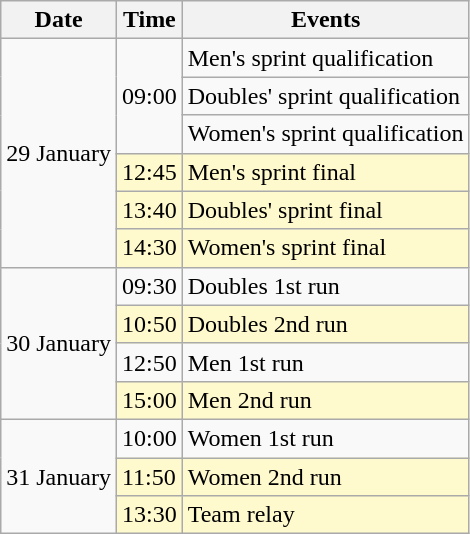<table class="wikitable" border="1">
<tr>
<th>Date</th>
<th>Time</th>
<th>Events</th>
</tr>
<tr>
<td rowspan=6>29 January</td>
<td rowspan=3>09:00</td>
<td>Men's sprint qualification</td>
</tr>
<tr>
<td>Doubles' sprint qualification</td>
</tr>
<tr>
<td>Women's sprint qualification</td>
</tr>
<tr bgcolor="lemonchiffon">
<td>12:45</td>
<td>Men's sprint final</td>
</tr>
<tr bgcolor="lemonchiffon">
<td>13:40</td>
<td>Doubles' sprint final</td>
</tr>
<tr bgcolor="lemonchiffon">
<td>14:30</td>
<td>Women's sprint final</td>
</tr>
<tr>
<td rowspan=4>30 January</td>
<td>09:30</td>
<td>Doubles 1st run</td>
</tr>
<tr bgcolor="lemonchiffon">
<td>10:50</td>
<td>Doubles 2nd run</td>
</tr>
<tr>
<td>12:50</td>
<td>Men 1st run</td>
</tr>
<tr bgcolor="lemonchiffon">
<td>15:00</td>
<td>Men 2nd run</td>
</tr>
<tr>
<td rowspan=3>31 January</td>
<td>10:00</td>
<td>Women 1st run</td>
</tr>
<tr bgcolor="lemonchiffon">
<td>11:50</td>
<td>Women 2nd run</td>
</tr>
<tr bgcolor="lemonchiffon">
<td>13:30</td>
<td>Team relay</td>
</tr>
</table>
